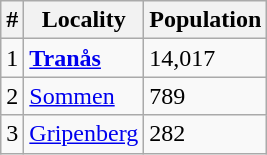<table class="wikitable">
<tr>
<th>#</th>
<th>Locality</th>
<th>Population</th>
</tr>
<tr>
<td>1</td>
<td><strong><a href='#'>Tranås</a></strong></td>
<td>14,017</td>
</tr>
<tr>
<td>2</td>
<td><a href='#'>Sommen</a></td>
<td>789</td>
</tr>
<tr>
<td>3</td>
<td><a href='#'>Gripenberg</a></td>
<td>282</td>
</tr>
</table>
